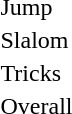<table>
<tr>
<td>Jump<br></td>
<td></td>
<td></td>
<td></td>
</tr>
<tr>
<td>Slalom<br></td>
<td></td>
<td></td>
<td></td>
</tr>
<tr>
<td>Tricks<br></td>
<td></td>
<td></td>
<td></td>
</tr>
<tr>
<td>Overall<br></td>
<td></td>
<td></td>
<td></td>
</tr>
</table>
